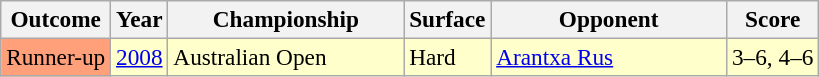<table class=wikitable style=font-size:97%>
<tr>
<th>Outcome</th>
<th>Year</th>
<th width=150>Championship</th>
<th>Surface</th>
<th width=150>Opponent</th>
<th>Score</th>
</tr>
<tr bgcolor=ffffcc>
<td style="background:#ffa07a;">Runner-up</td>
<td><a href='#'>2008</a></td>
<td> Australian Open</td>
<td>Hard</td>
<td> <a href='#'>Arantxa Rus</a></td>
<td>3–6, 4–6</td>
</tr>
</table>
